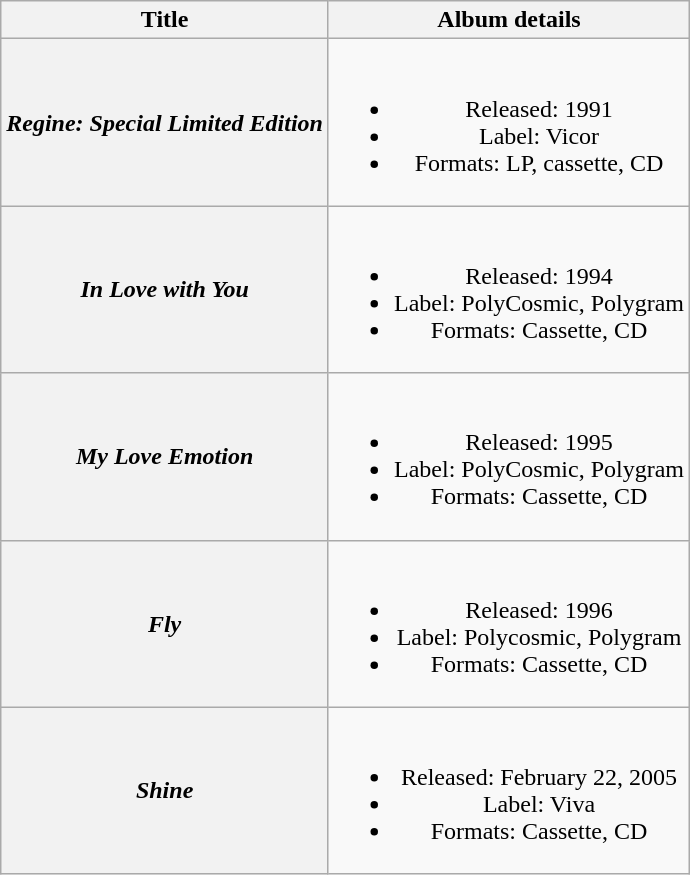<table class="wikitable plainrowheaders" style="text-align:center;">
<tr>
<th scope="col">Title</th>
<th scope="col">Album details</th>
</tr>
<tr>
<th scope="row"><em>Regine: Special Limited Edition</em></th>
<td><br><ul><li>Released: 1991</li><li>Label: Vicor</li><li>Formats: LP, cassette, CD</li></ul></td>
</tr>
<tr>
<th scope="row"><em>In Love with You</em></th>
<td><br><ul><li>Released: 1994</li><li>Label: PolyCosmic, Polygram</li><li>Formats: Cassette, CD</li></ul></td>
</tr>
<tr>
<th scope="row"><em>My Love Emotion</em></th>
<td><br><ul><li>Released: 1995</li><li>Label: PolyCosmic, Polygram</li><li>Formats: Cassette, CD</li></ul></td>
</tr>
<tr>
<th scope="row"><em>Fly</em></th>
<td><br><ul><li>Released: 1996</li><li>Label: Polycosmic, Polygram</li><li>Formats: Cassette, CD</li></ul></td>
</tr>
<tr>
<th scope="row"><em>Shine</em></th>
<td><br><ul><li>Released: February 22, 2005</li><li>Label: Viva</li><li>Formats: Cassette, CD</li></ul></td>
</tr>
</table>
